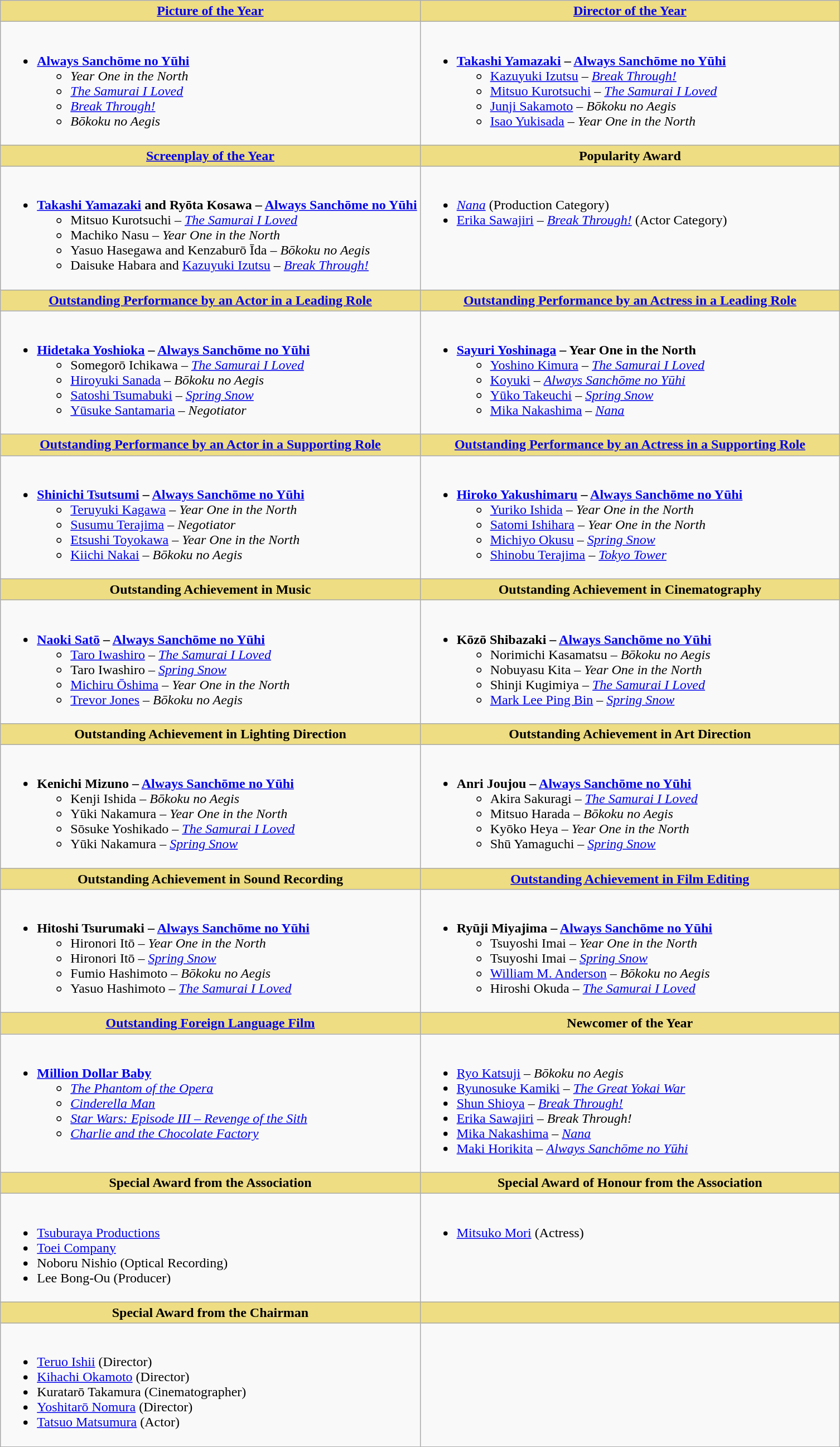<table class=wikitable>
<tr>
<th style="background:#EEDD82; width:50%"><a href='#'>Picture of the Year</a></th>
<th style="background:#EEDD82; width:50%"><a href='#'>Director of the Year</a></th>
</tr>
<tr>
<td valign="top"><br><ul><li><strong><a href='#'>Always Sanchōme no Yūhi</a></strong><ul><li><em>Year One in the North</em></li><li><em><a href='#'>The Samurai I Loved</a></em></li><li><em><a href='#'>Break Through!</a></em></li><li><em>Bōkoku no Aegis</em></li></ul></li></ul></td>
<td valign="top"><br><ul><li><strong><a href='#'>Takashi Yamazaki</a> – <a href='#'>Always Sanchōme no Yūhi</a></strong><ul><li><a href='#'>Kazuyuki Izutsu</a> – <em><a href='#'>Break Through!</a></em></li><li><a href='#'>Mitsuo Kurotsuchi</a> – <em><a href='#'>The Samurai I Loved</a></em></li><li><a href='#'>Junji Sakamoto</a> – <em>Bōkoku no Aegis</em></li><li><a href='#'>Isao Yukisada</a> – <em>Year One in the North</em></li></ul></li></ul></td>
</tr>
<tr>
<th style="background:#EEDD82"><a href='#'>Screenplay of the Year</a></th>
<th style="background:#EEDD82">Popularity Award</th>
</tr>
<tr>
<td valign="top"><br><ul><li><strong><a href='#'>Takashi Yamazaki</a> and Ryōta Kosawa – <a href='#'>Always Sanchōme no Yūhi</a></strong><ul><li>Mitsuo Kurotsuchi – <em><a href='#'>The Samurai I Loved</a></em></li><li>Machiko Nasu – <em>Year One in the North</em></li><li>Yasuo Hasegawa and Kenzaburō Īda – <em>Bōkoku no Aegis</em></li><li>Daisuke Habara and <a href='#'>Kazuyuki Izutsu</a> – <em><a href='#'>Break Through!</a></em></li></ul></li></ul></td>
<td valign="top"><br><ul><li><em><a href='#'>Nana</a></em> (Production Category)</li><li><a href='#'>Erika Sawajiri</a> – <em><a href='#'>Break Through!</a></em> (Actor Category)</li></ul></td>
</tr>
<tr>
<th style="background:#EEDD82"><a href='#'>Outstanding Performance by an Actor in a Leading Role</a></th>
<th style="background:#EEDD82"><a href='#'>Outstanding Performance by an Actress in a Leading Role</a></th>
</tr>
<tr>
<td valign="top"><br><ul><li><strong><a href='#'>Hidetaka Yoshioka</a> – <a href='#'>Always Sanchōme no Yūhi</a></strong><ul><li>Somegorō Ichikawa – <em><a href='#'>The Samurai I Loved</a></em></li><li><a href='#'>Hiroyuki Sanada</a> – <em>Bōkoku no Aegis</em></li><li><a href='#'>Satoshi Tsumabuki</a> – <em><a href='#'>Spring Snow</a></em></li><li><a href='#'>Yūsuke Santamaria</a> – <em>Negotiator</em></li></ul></li></ul></td>
<td valign="top"><br><ul><li><strong><a href='#'>Sayuri Yoshinaga</a> – Year One in the North</strong><ul><li><a href='#'>Yoshino Kimura</a> – <em><a href='#'>The Samurai I Loved</a></em></li><li><a href='#'>Koyuki</a> – <em><a href='#'>Always Sanchōme no Yūhi</a></em></li><li><a href='#'>Yūko Takeuchi</a> – <em><a href='#'>Spring Snow</a></em></li><li><a href='#'>Mika Nakashima</a> – <em><a href='#'>Nana</a></em></li></ul></li></ul></td>
</tr>
<tr>
<th style="background:#EEDD82"><a href='#'>Outstanding Performance by an Actor in a Supporting Role</a></th>
<th style="background:#EEDD82"><a href='#'>Outstanding Performance by an Actress in a Supporting Role</a></th>
</tr>
<tr>
<td valign="top"><br><ul><li><strong><a href='#'>Shinichi Tsutsumi</a> – <a href='#'>Always Sanchōme no Yūhi</a></strong><ul><li><a href='#'>Teruyuki Kagawa</a> – <em>Year One in the North</em></li><li><a href='#'>Susumu Terajima</a> – <em>Negotiator</em></li><li><a href='#'>Etsushi Toyokawa</a> – <em>Year One in the North</em></li><li><a href='#'>Kiichi Nakai</a> – <em>Bōkoku no Aegis</em></li></ul></li></ul></td>
<td valign="top"><br><ul><li><strong><a href='#'>Hiroko Yakushimaru</a> – <a href='#'>Always Sanchōme no Yūhi</a></strong><ul><li><a href='#'>Yuriko Ishida</a> – <em>Year One in the North</em></li><li><a href='#'>Satomi Ishihara</a> – <em>Year One in the North</em></li><li><a href='#'>Michiyo Okusu</a> – <em><a href='#'>Spring Snow</a></em></li><li><a href='#'>Shinobu Terajima</a> – <em><a href='#'>Tokyo Tower</a></em></li></ul></li></ul></td>
</tr>
<tr>
<th style="background:#EEDD82">Outstanding Achievement in Music</th>
<th style="background:#EEDD82">Outstanding Achievement in Cinematography</th>
</tr>
<tr>
<td valign="top"><br><ul><li><strong><a href='#'>Naoki Satō</a> – <a href='#'>Always Sanchōme no Yūhi</a></strong><ul><li><a href='#'>Taro Iwashiro</a> – <em><a href='#'>The Samurai I Loved</a></em></li><li>Taro Iwashiro – <em><a href='#'>Spring Snow</a></em></li><li><a href='#'>Michiru Ōshima</a> – <em>Year One in the North</em></li><li><a href='#'>Trevor Jones</a> – <em>Bōkoku no Aegis</em></li></ul></li></ul></td>
<td valign="top"><br><ul><li><strong>Kōzō Shibazaki – <a href='#'>Always Sanchōme no Yūhi</a></strong><ul><li>Norimichi Kasamatsu – <em>Bōkoku no Aegis</em></li><li>Nobuyasu Kita – <em>Year One in the North</em></li><li>Shinji Kugimiya – <em><a href='#'>The Samurai I Loved</a></em></li><li><a href='#'>Mark Lee Ping Bin</a> – <em><a href='#'>Spring Snow</a></em></li></ul></li></ul></td>
</tr>
<tr>
<th style="background:#EEDD82">Outstanding Achievement in Lighting Direction</th>
<th style="background:#EEDD82">Outstanding Achievement in Art Direction</th>
</tr>
<tr>
<td valign="top"><br><ul><li><strong>Kenichi Mizuno – <a href='#'>Always Sanchōme no Yūhi</a></strong><ul><li>Kenji Ishida – <em>Bōkoku no Aegis</em></li><li>Yūki Nakamura – <em>Year One in the North</em></li><li>Sōsuke Yoshikado – <em><a href='#'>The Samurai I Loved</a></em></li><li>Yūki Nakamura – <em><a href='#'>Spring Snow</a></em></li></ul></li></ul></td>
<td valign="top"><br><ul><li><strong>Anri Joujou – <a href='#'>Always Sanchōme no Yūhi</a></strong><ul><li>Akira Sakuragi – <em><a href='#'>The Samurai I Loved</a></em></li><li>Mitsuo Harada – <em>Bōkoku no Aegis</em></li><li>Kyōko Heya – <em>Year One in the North</em></li><li>Shū Yamaguchi – <em><a href='#'>Spring Snow</a></em></li></ul></li></ul></td>
</tr>
<tr>
<th style="background:#EEDD82">Outstanding Achievement in Sound Recording</th>
<th style="background:#EEDD82"><a href='#'>Outstanding Achievement in Film Editing</a></th>
</tr>
<tr>
<td valign="top"><br><ul><li><strong>Hitoshi Tsurumaki – <a href='#'>Always Sanchōme no Yūhi</a></strong><ul><li>Hironori Itō – <em>Year One in the North</em></li><li>Hironori Itō – <em><a href='#'>Spring Snow</a></em></li><li>Fumio Hashimoto – <em>Bōkoku no Aegis</em></li><li>Yasuo Hashimoto – <em><a href='#'>The Samurai I Loved</a></em></li></ul></li></ul></td>
<td valign="top"><br><ul><li><strong>Ryūji Miyajima – <a href='#'>Always Sanchōme no Yūhi</a></strong><ul><li>Tsuyoshi Imai – <em>Year One in the North</em></li><li>Tsuyoshi Imai – <em><a href='#'>Spring Snow</a></em></li><li><a href='#'>William M. Anderson</a> – <em>Bōkoku no Aegis</em></li><li>Hiroshi Okuda – <em><a href='#'>The Samurai I Loved</a></em></li></ul></li></ul></td>
</tr>
<tr>
<th style="background:#EEDD82"><a href='#'>Outstanding Foreign Language Film</a></th>
<th style="background:#EEDD82">Newcomer of the Year</th>
</tr>
<tr>
<td valign="top"><br><ul><li><strong><a href='#'>Million Dollar Baby</a></strong><ul><li><em><a href='#'>The Phantom of the Opera</a></em></li><li><em><a href='#'>Cinderella Man</a></em></li><li><em><a href='#'>Star Wars: Episode III – Revenge of the Sith</a></em></li><li><em><a href='#'>Charlie and the Chocolate Factory</a></em></li></ul></li></ul></td>
<td valign="top"><br><ul><li><a href='#'>Ryo Katsuji</a> – <em>Bōkoku no Aegis</em></li><li><a href='#'>Ryunosuke Kamiki</a> – <em><a href='#'>The Great Yokai War</a></em></li><li><a href='#'>Shun Shioya</a> – <em><a href='#'>Break Through!</a></em></li><li><a href='#'>Erika Sawajiri</a> – <em>Break Through!</em></li><li><a href='#'>Mika Nakashima</a> – <em><a href='#'>Nana</a></em></li><li><a href='#'>Maki Horikita</a> – <em><a href='#'>Always Sanchōme no Yūhi</a></em></li></ul></td>
</tr>
<tr>
<th style="background:#EEDD82">Special Award from the Association</th>
<th style="background:#EEDD82">Special Award of Honour from the Association</th>
</tr>
<tr>
<td valign="top"><br><ul><li><a href='#'>Tsuburaya Productions</a></li><li><a href='#'>Toei Company</a></li><li>Noboru Nishio (Optical Recording)</li><li>Lee Bong-Ou (Producer)</li></ul></td>
<td valign="top"><br><ul><li><a href='#'>Mitsuko Mori</a> (Actress)</li></ul></td>
</tr>
<tr>
<th style="background:#EEDD82">Special Award from the Chairman</th>
<th style="background:#EEDD82"></th>
</tr>
<tr>
<td valign="top"><br><ul><li><a href='#'>Teruo Ishii</a> (Director)</li><li><a href='#'>Kihachi Okamoto</a> (Director)</li><li>Kuratarō Takamura (Cinematographer)</li><li><a href='#'>Yoshitarō Nomura</a> (Director)</li><li><a href='#'>Tatsuo Matsumura</a> (Actor)</li></ul></td>
<td valign="top"></td>
</tr>
</table>
